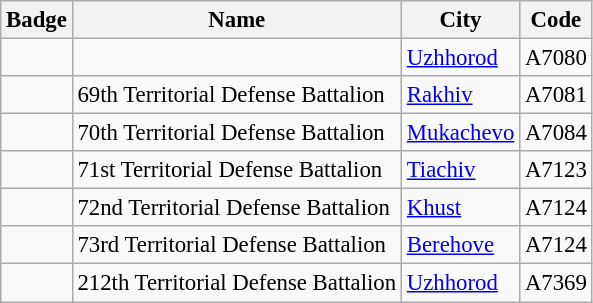<table class="wikitable" style="font-size: 95%;">
<tr>
<th>Badge</th>
<th>Name</th>
<th>City</th>
<th>Code</th>
</tr>
<tr>
<td></td>
<td></td>
<td><a href='#'>Uzhhorod</a></td>
<td>А7080</td>
</tr>
<tr>
<td></td>
<td>69th Territorial Defense Battalion</td>
<td><a href='#'>Rakhiv</a></td>
<td>А7081</td>
</tr>
<tr>
<td></td>
<td>70th Territorial Defense Battalion</td>
<td><a href='#'>Mukachevo</a></td>
<td>А7084</td>
</tr>
<tr>
<td></td>
<td>71st Territorial Defense Battalion</td>
<td><a href='#'>Tiachiv</a></td>
<td>А7123</td>
</tr>
<tr>
<td></td>
<td>72nd Territorial Defense Battalion</td>
<td><a href='#'>Khust</a></td>
<td>А7124</td>
</tr>
<tr>
<td></td>
<td>73rd Territorial Defense Battalion</td>
<td><a href='#'>Berehove</a></td>
<td>А7124</td>
</tr>
<tr>
<td></td>
<td>212th Territorial Defense Battalion</td>
<td><a href='#'>Uzhhorod</a></td>
<td>А7369</td>
</tr>
</table>
